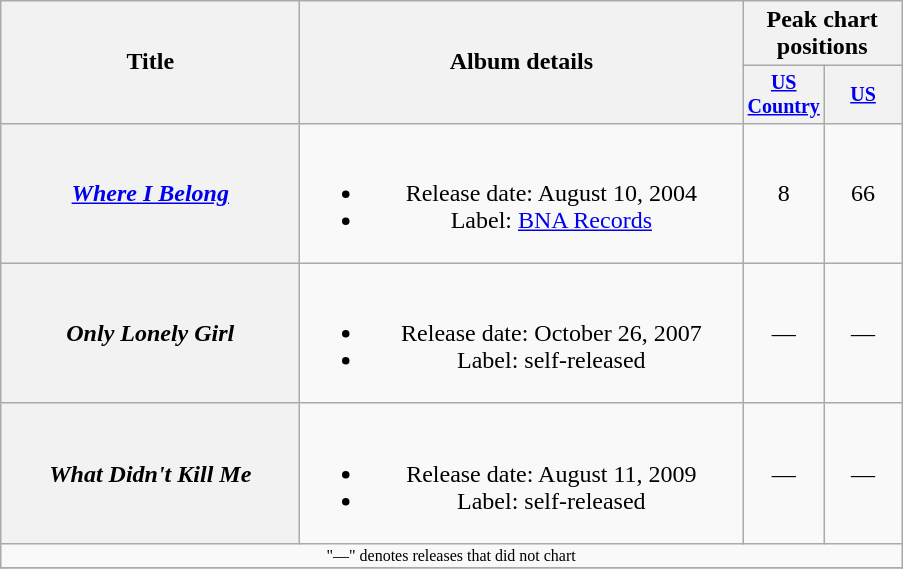<table class="wikitable plainrowheaders" style="text-align:center;">
<tr>
<th rowspan="2" style="width:12em;">Title</th>
<th rowspan="2" style="width:18em;">Album details</th>
<th colspan="2">Peak chart<br>positions</th>
</tr>
<tr style="font-size:smaller;">
<th width="45"><a href='#'>US Country</a></th>
<th width="45"><a href='#'>US</a></th>
</tr>
<tr>
<th scope="row"><em><a href='#'>Where I Belong</a></em></th>
<td><br><ul><li>Release date: August 10, 2004</li><li>Label: <a href='#'>BNA Records</a></li></ul></td>
<td>8</td>
<td>66</td>
</tr>
<tr>
<th scope="row"><em>Only Lonely Girl</em></th>
<td><br><ul><li>Release date: October 26, 2007</li><li>Label: self-released</li></ul></td>
<td>—</td>
<td>—</td>
</tr>
<tr>
<th scope="row"><em>What Didn't Kill Me</em></th>
<td><br><ul><li>Release date: August 11, 2009</li><li>Label: self-released</li></ul></td>
<td>—</td>
<td>—</td>
</tr>
<tr>
<td colspan="4" style="font-size:8pt">"—" denotes releases that did not chart</td>
</tr>
<tr>
</tr>
</table>
